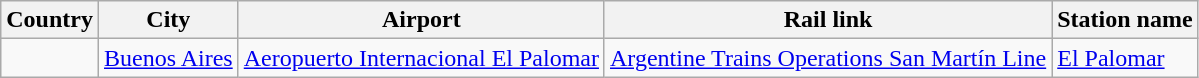<table class="wikitable">
<tr>
<th>Country</th>
<th>City</th>
<th>Airport</th>
<th>Rail link</th>
<th>Station name</th>
</tr>
<tr>
<td></td>
<td><a href='#'>Buenos Aires</a></td>
<td><a href='#'>Aeropuerto Internacional El Palomar</a></td>
<td><a href='#'>Argentine Trains Operations San Martín Line</a></td>
<td><a href='#'>El Palomar</a></td>
</tr>
</table>
